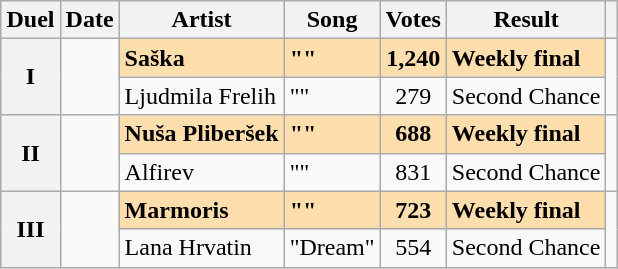<table class="sortable wikitable" style="margin: 1em auto 1em auto; text-align:center">
<tr>
<th scope="col" class="unsortable">Duel</th>
<th scope="col">Date</th>
<th scope="col">Artist</th>
<th scope="col">Song</th>
<th scope="col">Votes</th>
<th scope="col">Result</th>
<th scope="col" class="unsortable"></th>
</tr>
<tr>
<th scope="row" rowspan="2">I</th>
<td rowspan="2"></td>
<td style="font-weight:bold;background:navajowhite;" align="left">Saška</td>
<td style="font-weight:bold;background:navajowhite;" align="left">""</td>
<td style="font-weight:bold;background:navajowhite;">1,240</td>
<td style="font-weight:bold;background:navajowhite;" align="left">Weekly final</td>
<td rowspan="2"></td>
</tr>
<tr>
<td align="left">Ljudmila Frelih</td>
<td align="left">""</td>
<td>279</td>
<td align="left">Second Chance</td>
</tr>
<tr>
<th scope="row" rowspan="2">II</th>
<td rowspan="2"></td>
<td style="font-weight:bold;background:navajowhite;" align="left">Nuša Pliberšek</td>
<td style="font-weight:bold;background:navajowhite;" align="left">""</td>
<td style="font-weight:bold;background:navajowhite;">688</td>
<td style="font-weight:bold;background:navajowhite;" align="left">Weekly final</td>
<td rowspan="2"></td>
</tr>
<tr>
<td align="left">Alfirev</td>
<td align="left">""</td>
<td>831</td>
<td align="left">Second Chance</td>
</tr>
<tr>
<th scope="row" rowspan="2">III</th>
<td rowspan="2"></td>
<td style="font-weight:bold;background:navajowhite;" align="left">Marmoris</td>
<td style="font-weight:bold;background:navajowhite;" align="left">""</td>
<td style="font-weight:bold;background:navajowhite;">723</td>
<td style="font-weight:bold;background:navajowhite;" align="left">Weekly final</td>
<td rowspan="2"></td>
</tr>
<tr>
<td align="left">Lana Hrvatin</td>
<td align="left">"Dream"</td>
<td>554</td>
<td align="left">Second Chance</td>
</tr>
</table>
